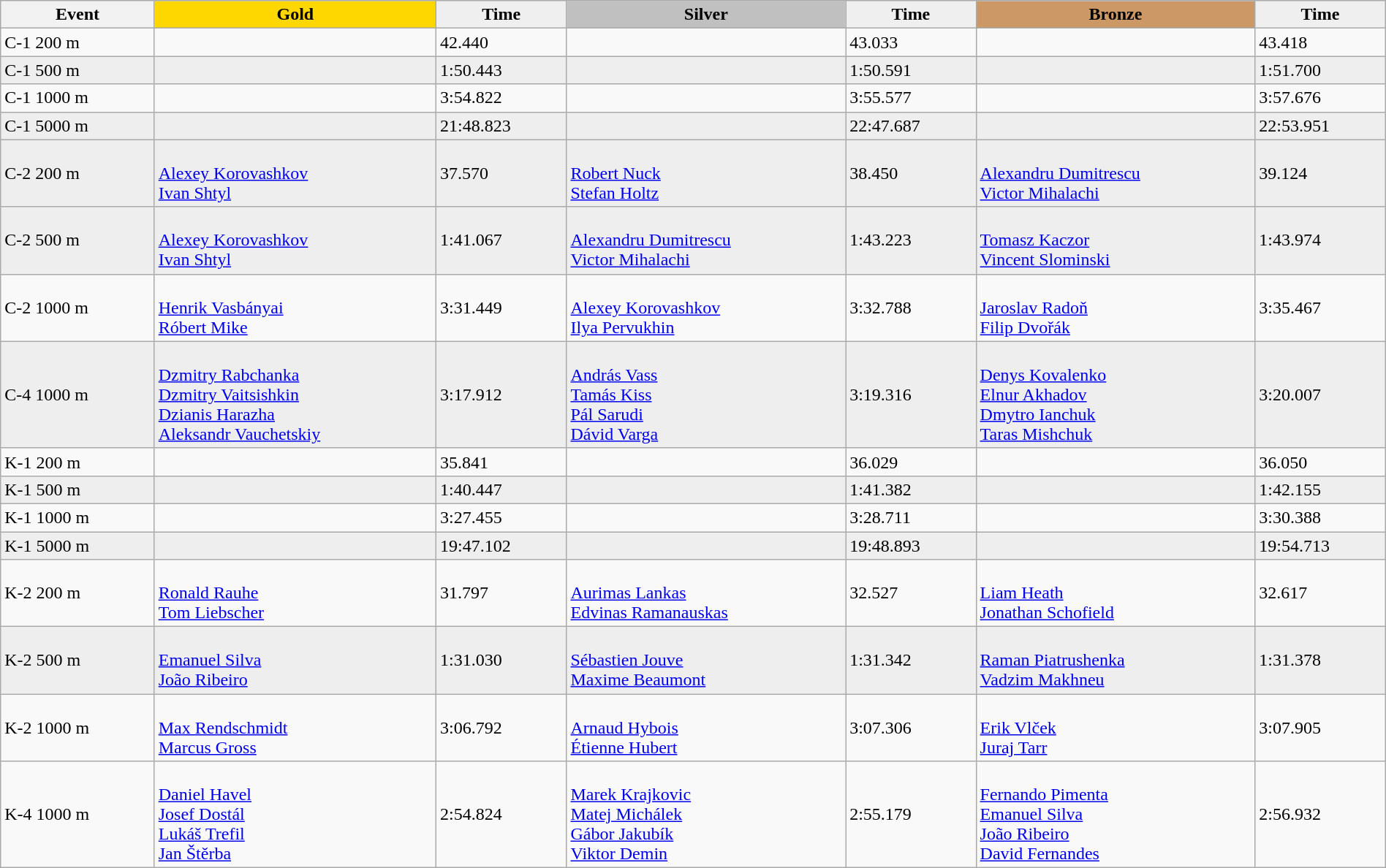<table class="wikitable" width=100%>
<tr>
<th>Event</th>
<td align=center bgcolor="gold"><strong>Gold</strong></td>
<td align=center bgcolor="EFEFEF"><strong>Time</strong></td>
<td align=center bgcolor="silver"><strong>Silver</strong></td>
<td align=center bgcolor="EFEFEF"><strong>Time</strong></td>
<td align=center bgcolor="CC9966"><strong>Bronze</strong></td>
<td align=center bgcolor="EFEFEF"><strong>Time</strong></td>
</tr>
<tr>
<td>C-1 200 m </td>
<td></td>
<td>42.440</td>
<td></td>
<td>43.033</td>
<td></td>
<td>43.418</td>
</tr>
<tr style="background:#eee; width:100%;">
<td>C-1 500 m</td>
<td></td>
<td>1:50.443</td>
<td></td>
<td>1:50.591</td>
<td></td>
<td>1:51.700</td>
</tr>
<tr>
<td>C-1 1000 m </td>
<td></td>
<td>3:54.822</td>
<td></td>
<td>3:55.577</td>
<td></td>
<td>3:57.676</td>
</tr>
<tr style="background:#eee; width:100%;">
<td>C-1 5000 m</td>
<td></td>
<td>21:48.823</td>
<td></td>
<td>22:47.687</td>
<td></td>
<td>22:53.951</td>
</tr>
<tr style="background:#eee; width:100%;">
<td>C-2 200 m</td>
<td><br><a href='#'>Alexey Korovashkov</a><br><a href='#'>Ivan Shtyl</a></td>
<td>37.570</td>
<td><br><a href='#'>Robert Nuck</a><br><a href='#'>Stefan Holtz</a></td>
<td>38.450</td>
<td><br><a href='#'>Alexandru Dumitrescu</a><br><a href='#'>Victor Mihalachi</a></td>
<td>39.124</td>
</tr>
<tr style="background:#eee; width:100%;">
<td>C-2 500 m</td>
<td><br><a href='#'>Alexey Korovashkov</a><br><a href='#'>Ivan Shtyl</a></td>
<td>1:41.067</td>
<td><br><a href='#'>Alexandru Dumitrescu</a><br><a href='#'>Victor Mihalachi</a></td>
<td>1:43.223</td>
<td><br><a href='#'>Tomasz Kaczor</a><br><a href='#'>Vincent Slominski</a></td>
<td>1:43.974</td>
</tr>
<tr>
<td>C-2 1000 m </td>
<td><br><a href='#'>Henrik Vasbányai</a><br><a href='#'>Róbert Mike</a></td>
<td>3:31.449</td>
<td><br><a href='#'>Alexey Korovashkov</a><br><a href='#'>Ilya Pervukhin</a></td>
<td>3:32.788</td>
<td><br><a href='#'>Jaroslav Radoň</a><br><a href='#'>Filip Dvořák</a></td>
<td>3:35.467</td>
</tr>
<tr style="background:#eee; width:100%;">
<td>C-4 1000 m</td>
<td><br><a href='#'>Dzmitry Rabchanka</a><br><a href='#'>Dzmitry Vaitsishkin</a><br><a href='#'>Dzianis Harazha</a><br><a href='#'>Aleksandr Vauchetskiy</a></td>
<td>3:17.912</td>
<td><br><a href='#'>András Vass</a><br><a href='#'>Tamás Kiss</a><br><a href='#'>Pál Sarudi</a><br><a href='#'>Dávid Varga</a></td>
<td>3:19.316</td>
<td><br><a href='#'>Denys Kovalenko</a><br><a href='#'>Elnur Akhadov</a><br><a href='#'>Dmytro Ianchuk</a><br><a href='#'>Taras Mishchuk</a></td>
<td>3:20.007</td>
</tr>
<tr>
<td>K-1 200 m </td>
<td></td>
<td>35.841</td>
<td></td>
<td>36.029</td>
<td></td>
<td>36.050</td>
</tr>
<tr style="background:#eee; width:100%;">
<td>K-1 500 m</td>
<td></td>
<td>1:40.447</td>
<td></td>
<td>1:41.382</td>
<td></td>
<td>1:42.155</td>
</tr>
<tr>
<td>K-1 1000 m </td>
<td></td>
<td>3:27.455</td>
<td></td>
<td>3:28.711</td>
<td></td>
<td>3:30.388</td>
</tr>
<tr style="background:#eee; width:100%;">
<td>K-1 5000 m</td>
<td></td>
<td>19:47.102</td>
<td></td>
<td>19:48.893</td>
<td></td>
<td>19:54.713</td>
</tr>
<tr>
<td>K-2 200 m </td>
<td><br><a href='#'>Ronald Rauhe</a><br><a href='#'>Tom Liebscher</a></td>
<td>31.797</td>
<td><br><a href='#'>Aurimas Lankas</a><br><a href='#'>Edvinas Ramanauskas</a></td>
<td>32.527</td>
<td><br><a href='#'>Liam Heath</a><br><a href='#'>Jonathan Schofield</a></td>
<td>32.617</td>
</tr>
<tr style="background:#eee; width:100%;">
<td>K-2 500 m</td>
<td><br><a href='#'>Emanuel Silva</a><br><a href='#'>João Ribeiro</a></td>
<td>1:31.030</td>
<td><br><a href='#'>Sébastien Jouve</a><br><a href='#'>Maxime Beaumont</a></td>
<td>1:31.342</td>
<td><br><a href='#'>Raman Piatrushenka</a><br><a href='#'>Vadzim Makhneu</a></td>
<td>1:31.378</td>
</tr>
<tr>
<td>K-2 1000 m </td>
<td><br><a href='#'>Max Rendschmidt</a><br><a href='#'>Marcus Gross</a></td>
<td>3:06.792</td>
<td><br><a href='#'>Arnaud Hybois</a><br><a href='#'>Étienne Hubert</a></td>
<td>3:07.306</td>
<td><br><a href='#'>Erik Vlček</a><br><a href='#'>Juraj Tarr</a></td>
<td>3:07.905</td>
</tr>
<tr>
<td>K-4 1000 m </td>
<td><br><a href='#'>Daniel Havel</a><br><a href='#'>Josef Dostál</a><br><a href='#'>Lukáš Trefil</a><br><a href='#'>Jan Štěrba</a></td>
<td>2:54.824</td>
<td><br><a href='#'>Marek Krajkovic</a><br><a href='#'>Matej Michálek</a><br><a href='#'>Gábor Jakubík</a><br><a href='#'>Viktor Demin</a></td>
<td>2:55.179</td>
<td><br><a href='#'>Fernando Pimenta</a><br><a href='#'>Emanuel Silva</a><br><a href='#'>João Ribeiro</a><br><a href='#'>David Fernandes</a></td>
<td>2:56.932</td>
</tr>
</table>
